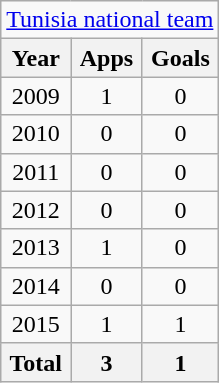<table class="wikitable" style="text-align:center">
<tr>
<td colspan="3"><a href='#'>Tunisia national team</a></td>
</tr>
<tr>
<th>Year</th>
<th>Apps</th>
<th>Goals</th>
</tr>
<tr>
<td>2009</td>
<td>1</td>
<td>0</td>
</tr>
<tr>
<td>2010</td>
<td>0</td>
<td>0</td>
</tr>
<tr>
<td>2011</td>
<td>0</td>
<td>0</td>
</tr>
<tr>
<td>2012</td>
<td>0</td>
<td>0</td>
</tr>
<tr>
<td>2013</td>
<td>1</td>
<td>0</td>
</tr>
<tr>
<td>2014</td>
<td>0</td>
<td>0</td>
</tr>
<tr>
<td>2015</td>
<td>1</td>
<td>1</td>
</tr>
<tr>
<th>Total</th>
<th>3</th>
<th>1</th>
</tr>
</table>
